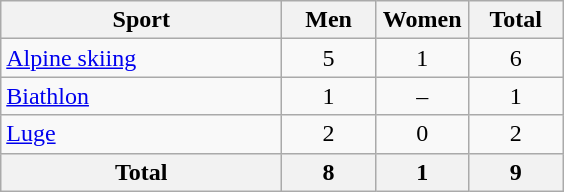<table class="wikitable sortable" style="text-align:center;">
<tr>
<th width=180>Sport</th>
<th width=55>Men</th>
<th width=55>Women</th>
<th width=55>Total</th>
</tr>
<tr>
<td align=left><a href='#'>Alpine skiing</a></td>
<td>5</td>
<td>1</td>
<td>6</td>
</tr>
<tr>
<td align=left><a href='#'>Biathlon</a></td>
<td>1</td>
<td>–</td>
<td>1</td>
</tr>
<tr>
<td align=left><a href='#'>Luge</a></td>
<td>2</td>
<td>0</td>
<td>2</td>
</tr>
<tr>
<th>Total</th>
<th>8</th>
<th>1</th>
<th>9</th>
</tr>
</table>
